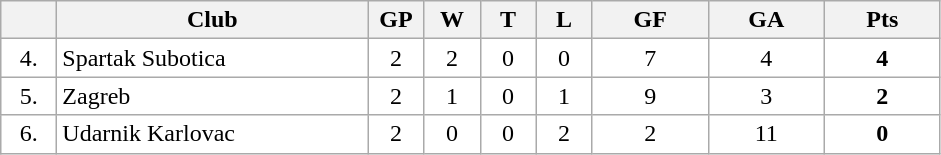<table class="wikitable">
<tr>
<th width="30"></th>
<th width="200">Club</th>
<th width="30">GP</th>
<th width="30">W</th>
<th width="30">T</th>
<th width="30">L</th>
<th width="70">GF</th>
<th width="70">GA</th>
<th width="70">Pts</th>
</tr>
<tr bgcolor="#FFFFFF" align="center">
<td>4.</td>
<td align="left">Spartak Subotica</td>
<td>2</td>
<td>2</td>
<td>0</td>
<td>0</td>
<td>7</td>
<td>4</td>
<td><strong>4</strong></td>
</tr>
<tr bgcolor="#FFFFFF" align="center">
<td>5.</td>
<td align="left">Zagreb</td>
<td>2</td>
<td>1</td>
<td>0</td>
<td>1</td>
<td>9</td>
<td>3</td>
<td><strong>2</strong></td>
</tr>
<tr bgcolor="#FFFFFF" align="center">
<td>6.</td>
<td align="left">Udarnik Karlovac</td>
<td>2</td>
<td>0</td>
<td>0</td>
<td>2</td>
<td>2</td>
<td>11</td>
<td><strong>0</strong></td>
</tr>
</table>
